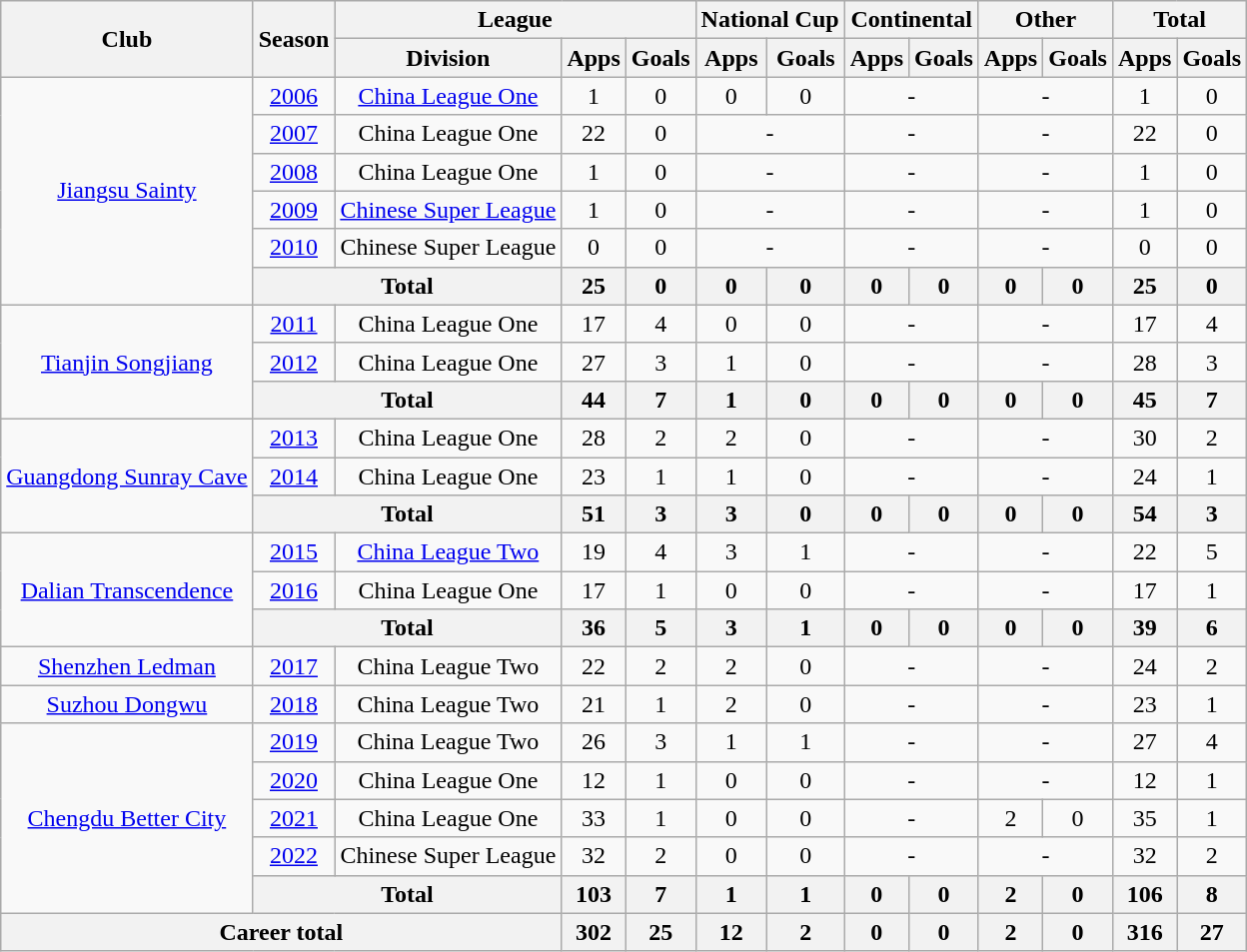<table class="wikitable" style="text-align: center">
<tr>
<th rowspan="2">Club</th>
<th rowspan="2">Season</th>
<th colspan="3">League</th>
<th colspan="2">National Cup</th>
<th colspan="2">Continental</th>
<th colspan="2">Other</th>
<th colspan="2">Total</th>
</tr>
<tr>
<th>Division</th>
<th>Apps</th>
<th>Goals</th>
<th>Apps</th>
<th>Goals</th>
<th>Apps</th>
<th>Goals</th>
<th>Apps</th>
<th>Goals</th>
<th>Apps</th>
<th>Goals</th>
</tr>
<tr>
<td rowspan=6><a href='#'>Jiangsu Sainty</a></td>
<td><a href='#'>2006</a></td>
<td><a href='#'>China League One</a></td>
<td>1</td>
<td>0</td>
<td>0</td>
<td>0</td>
<td colspan="2">-</td>
<td colspan="2">-</td>
<td>1</td>
<td>0</td>
</tr>
<tr>
<td><a href='#'>2007</a></td>
<td>China League One</td>
<td>22</td>
<td>0</td>
<td colspan="2">-</td>
<td colspan="2">-</td>
<td colspan="2">-</td>
<td>22</td>
<td>0</td>
</tr>
<tr>
<td><a href='#'>2008</a></td>
<td>China League One</td>
<td>1</td>
<td>0</td>
<td colspan="2">-</td>
<td colspan="2">-</td>
<td colspan="2">-</td>
<td>1</td>
<td>0</td>
</tr>
<tr>
<td><a href='#'>2009</a></td>
<td><a href='#'>Chinese Super League</a></td>
<td>1</td>
<td>0</td>
<td colspan="2">-</td>
<td colspan="2">-</td>
<td colspan="2">-</td>
<td>1</td>
<td>0</td>
</tr>
<tr>
<td><a href='#'>2010</a></td>
<td>Chinese Super League</td>
<td>0</td>
<td>0</td>
<td colspan="2">-</td>
<td colspan="2">-</td>
<td colspan="2">-</td>
<td>0</td>
<td>0</td>
</tr>
<tr>
<th colspan="2">Total</th>
<th>25</th>
<th>0</th>
<th>0</th>
<th>0</th>
<th>0</th>
<th>0</th>
<th>0</th>
<th>0</th>
<th>25</th>
<th>0</th>
</tr>
<tr>
<td rowspan=3><a href='#'>Tianjin Songjiang</a></td>
<td><a href='#'>2011</a></td>
<td>China League One</td>
<td>17</td>
<td>4</td>
<td>0</td>
<td>0</td>
<td colspan="2">-</td>
<td colspan="2">-</td>
<td>17</td>
<td>4</td>
</tr>
<tr>
<td><a href='#'>2012</a></td>
<td>China League One</td>
<td>27</td>
<td>3</td>
<td>1</td>
<td>0</td>
<td colspan="2">-</td>
<td colspan="2">-</td>
<td>28</td>
<td>3</td>
</tr>
<tr>
<th colspan="2">Total</th>
<th>44</th>
<th>7</th>
<th>1</th>
<th>0</th>
<th>0</th>
<th>0</th>
<th>0</th>
<th>0</th>
<th>45</th>
<th>7</th>
</tr>
<tr>
<td rowspan=3><a href='#'>Guangdong Sunray Cave</a></td>
<td><a href='#'>2013</a></td>
<td>China League One</td>
<td>28</td>
<td>2</td>
<td>2</td>
<td>0</td>
<td colspan="2">-</td>
<td colspan="2">-</td>
<td>30</td>
<td>2</td>
</tr>
<tr>
<td><a href='#'>2014</a></td>
<td>China League One</td>
<td>23</td>
<td>1</td>
<td>1</td>
<td>0</td>
<td colspan="2">-</td>
<td colspan="2">-</td>
<td>24</td>
<td>1</td>
</tr>
<tr>
<th colspan="2">Total</th>
<th>51</th>
<th>3</th>
<th>3</th>
<th>0</th>
<th>0</th>
<th>0</th>
<th>0</th>
<th>0</th>
<th>54</th>
<th>3</th>
</tr>
<tr>
<td rowspan=3><a href='#'>Dalian Transcendence</a></td>
<td><a href='#'>2015</a></td>
<td><a href='#'>China League Two</a></td>
<td>19</td>
<td>4</td>
<td>3</td>
<td>1</td>
<td colspan="2">-</td>
<td colspan="2">-</td>
<td>22</td>
<td>5</td>
</tr>
<tr>
<td><a href='#'>2016</a></td>
<td>China League One</td>
<td>17</td>
<td>1</td>
<td>0</td>
<td>0</td>
<td colspan="2">-</td>
<td colspan="2">-</td>
<td>17</td>
<td>1</td>
</tr>
<tr>
<th colspan="2">Total</th>
<th>36</th>
<th>5</th>
<th>3</th>
<th>1</th>
<th>0</th>
<th>0</th>
<th>0</th>
<th>0</th>
<th>39</th>
<th>6</th>
</tr>
<tr>
<td><a href='#'>Shenzhen Ledman</a></td>
<td><a href='#'>2017</a></td>
<td>China League Two</td>
<td>22</td>
<td>2</td>
<td>2</td>
<td>0</td>
<td colspan="2">-</td>
<td colspan="2">-</td>
<td>24</td>
<td>2</td>
</tr>
<tr>
<td><a href='#'>Suzhou Dongwu</a></td>
<td><a href='#'>2018</a></td>
<td>China League Two</td>
<td>21</td>
<td>1</td>
<td>2</td>
<td>0</td>
<td colspan="2">-</td>
<td colspan="2">-</td>
<td>23</td>
<td>1</td>
</tr>
<tr>
<td rowspan=5><a href='#'>Chengdu Better City</a></td>
<td><a href='#'>2019</a></td>
<td>China League Two</td>
<td>26</td>
<td>3</td>
<td>1</td>
<td>1</td>
<td colspan="2">-</td>
<td colspan="2">-</td>
<td>27</td>
<td>4</td>
</tr>
<tr>
<td><a href='#'>2020</a></td>
<td>China League One</td>
<td>12</td>
<td>1</td>
<td>0</td>
<td>0</td>
<td colspan="2">-</td>
<td colspan="2">-</td>
<td>12</td>
<td>1</td>
</tr>
<tr>
<td><a href='#'>2021</a></td>
<td>China League One</td>
<td>33</td>
<td>1</td>
<td>0</td>
<td>0</td>
<td colspan="2">-</td>
<td>2</td>
<td>0</td>
<td>35</td>
<td>1</td>
</tr>
<tr>
<td><a href='#'>2022</a></td>
<td>Chinese Super League</td>
<td>32</td>
<td>2</td>
<td>0</td>
<td>0</td>
<td colspan="2">-</td>
<td colspan="2">-</td>
<td>32</td>
<td>2</td>
</tr>
<tr>
<th colspan="2">Total</th>
<th>103</th>
<th>7</th>
<th>1</th>
<th>1</th>
<th>0</th>
<th>0</th>
<th>2</th>
<th>0</th>
<th>106</th>
<th>8</th>
</tr>
<tr>
<th colspan=3>Career total</th>
<th>302</th>
<th>25</th>
<th>12</th>
<th>2</th>
<th>0</th>
<th>0</th>
<th>2</th>
<th>0</th>
<th>316</th>
<th>27</th>
</tr>
</table>
